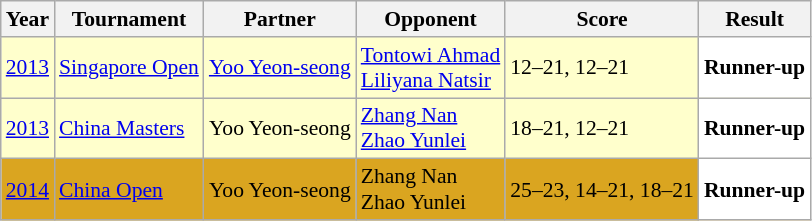<table class="sortable wikitable" style="font-size: 90%;">
<tr>
<th>Year</th>
<th>Tournament</th>
<th>Partner</th>
<th>Opponent</th>
<th>Score</th>
<th>Result</th>
</tr>
<tr style="background:#FFFFCC">
<td align="center"><a href='#'>2013</a></td>
<td align="left"><a href='#'>Singapore Open</a></td>
<td align="left"> <a href='#'>Yoo Yeon-seong</a></td>
<td align="left"> <a href='#'>Tontowi Ahmad</a> <br>  <a href='#'>Liliyana Natsir</a></td>
<td align="left">12–21, 12–21</td>
<td style="text-align:left; background:white"> <strong>Runner-up</strong></td>
</tr>
<tr style="background:#FFFFCC">
<td align="center"><a href='#'>2013</a></td>
<td align="left"><a href='#'>China Masters</a></td>
<td align="left"> Yoo Yeon-seong</td>
<td align="left"> <a href='#'>Zhang Nan</a> <br>  <a href='#'>Zhao Yunlei</a></td>
<td align="left">18–21, 12–21</td>
<td style="text-align:left; background:white"> <strong>Runner-up</strong></td>
</tr>
<tr style="background:#DAA520">
<td align="center"><a href='#'>2014</a></td>
<td align="left"><a href='#'>China Open</a></td>
<td align="left"> Yoo Yeon-seong</td>
<td align="left"> Zhang Nan <br>  Zhao Yunlei</td>
<td align="left">25–23, 14–21, 18–21</td>
<td style="text-align:left; background:white"> <strong>Runner-up</strong></td>
</tr>
</table>
